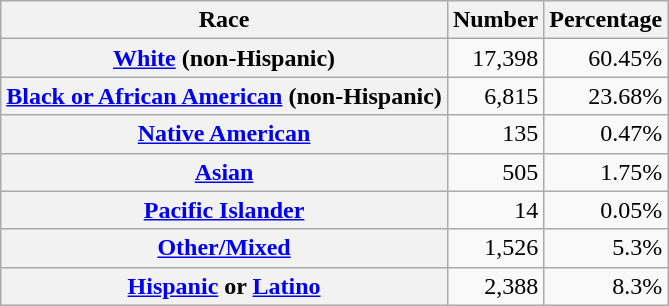<table class="wikitable" style="text-align:right">
<tr>
<th scope="col">Race</th>
<th scope="col">Number</th>
<th scope="col">Percentage</th>
</tr>
<tr>
<th scope="row"><a href='#'>White</a> (non-Hispanic)</th>
<td>17,398</td>
<td>60.45%</td>
</tr>
<tr>
<th scope="row"><a href='#'>Black or African American</a> (non-Hispanic)</th>
<td>6,815</td>
<td>23.68%</td>
</tr>
<tr>
<th scope="row"><a href='#'>Native American</a></th>
<td>135</td>
<td>0.47%</td>
</tr>
<tr>
<th scope="row"><a href='#'>Asian</a></th>
<td>505</td>
<td>1.75%</td>
</tr>
<tr>
<th scope="row"><a href='#'>Pacific Islander</a></th>
<td>14</td>
<td>0.05%</td>
</tr>
<tr>
<th scope="row"><a href='#'>Other/Mixed</a></th>
<td>1,526</td>
<td>5.3%</td>
</tr>
<tr>
<th scope="row"><a href='#'>Hispanic</a> or <a href='#'>Latino</a></th>
<td>2,388</td>
<td>8.3%</td>
</tr>
</table>
